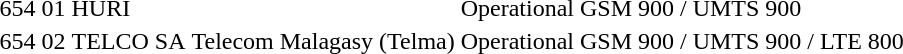<table>
<tr>
<td>654</td>
<td>01</td>
<td>HURI</td>
<td></td>
<td>Operational</td>
<td>GSM 900 / UMTS 900</td>
<td></td>
</tr>
<tr>
<td>654</td>
<td>02</td>
<td>TELCO SA</td>
<td>Telecom Malagasy (Telma)</td>
<td>Operational</td>
<td>GSM 900 / UMTS 900 / LTE 800</td>
<td></td>
</tr>
</table>
